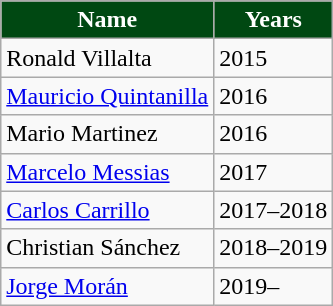<table class="wikitable">
<tr>
<th style="color:#FFFFFF; background:#004812;">Name</th>
<th style="color:#FFFFFF; background:#004812;">Years</th>
</tr>
<tr>
<td> Ronald Villalta</td>
<td>2015</td>
</tr>
<tr>
<td> <a href='#'>Mauricio Quintanilla</a></td>
<td>2016</td>
</tr>
<tr>
<td> Mario Martinez</td>
<td>2016</td>
</tr>
<tr>
<td> <a href='#'>Marcelo Messias</a></td>
<td>2017</td>
</tr>
<tr>
<td> <a href='#'>Carlos Carrillo</a></td>
<td>2017–2018</td>
</tr>
<tr>
<td> Christian Sánchez</td>
<td>2018–2019</td>
</tr>
<tr>
<td> <a href='#'>Jorge Morán</a></td>
<td>2019–</td>
</tr>
</table>
